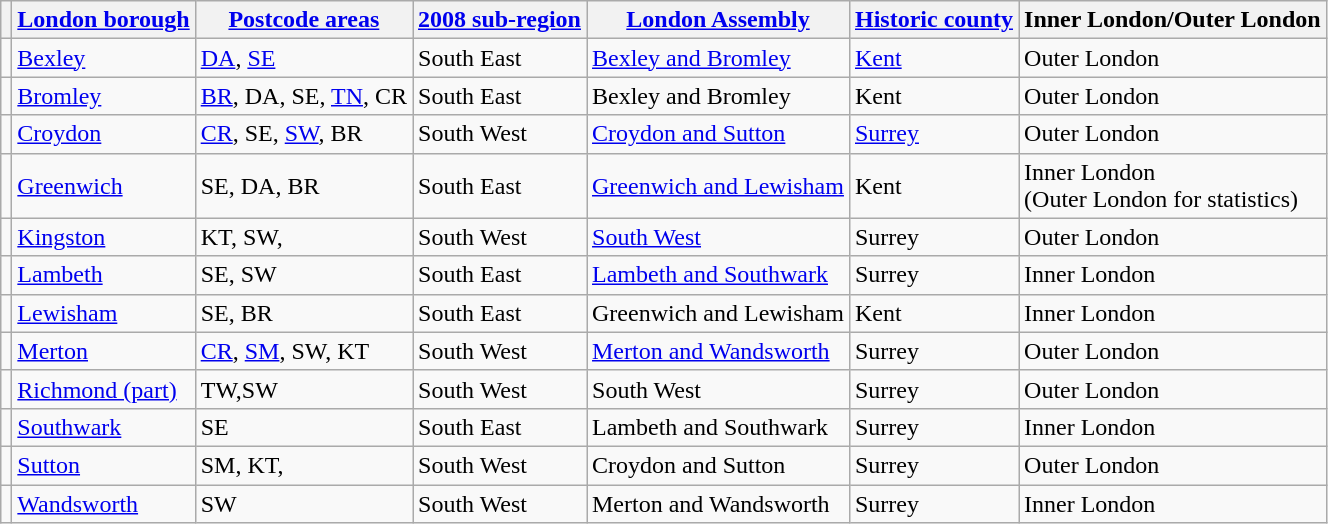<table class="wikitable sortable">
<tr>
<th class="unsortable"></th>
<th><a href='#'>London borough</a></th>
<th><a href='#'>Postcode areas</a></th>
<th><a href='#'>2008 sub-region</a></th>
<th><a href='#'>London Assembly</a></th>
<th><a href='#'>Historic county</a></th>
<th>Inner London/Outer London</th>
</tr>
<tr>
<td></td>
<td><a href='#'>Bexley</a></td>
<td><a href='#'>DA</a>, <a href='#'>SE</a></td>
<td>South East</td>
<td><a href='#'>Bexley and Bromley</a></td>
<td><a href='#'>Kent</a></td>
<td>Outer London</td>
</tr>
<tr>
<td></td>
<td><a href='#'>Bromley</a></td>
<td><a href='#'>BR</a>, DA, SE, <a href='#'>TN</a>, CR</td>
<td>South East</td>
<td>Bexley and Bromley</td>
<td>Kent</td>
<td>Outer London</td>
</tr>
<tr>
<td></td>
<td><a href='#'>Croydon</a></td>
<td><a href='#'>CR</a>, SE, <a href='#'>SW</a>, BR</td>
<td>South West</td>
<td><a href='#'>Croydon and Sutton</a></td>
<td><a href='#'>Surrey</a></td>
<td>Outer London</td>
</tr>
<tr>
<td></td>
<td><a href='#'>Greenwich</a></td>
<td>SE, DA, BR</td>
<td>South East</td>
<td><a href='#'>Greenwich and Lewisham</a></td>
<td>Kent</td>
<td>Inner London<br>(Outer London for statistics)</td>
</tr>
<tr>
<td></td>
<td><a href='#'>Kingston</a></td>
<td>KT, SW,</td>
<td>South West</td>
<td><a href='#'>South West</a></td>
<td>Surrey</td>
<td>Outer London</td>
</tr>
<tr>
<td></td>
<td><a href='#'>Lambeth</a></td>
<td>SE, SW</td>
<td>South East</td>
<td><a href='#'>Lambeth and Southwark</a></td>
<td>Surrey</td>
<td>Inner London</td>
</tr>
<tr>
<td></td>
<td><a href='#'>Lewisham</a></td>
<td>SE, BR</td>
<td>South East</td>
<td>Greenwich and Lewisham</td>
<td>Kent</td>
<td>Inner London</td>
</tr>
<tr>
<td></td>
<td><a href='#'>Merton</a></td>
<td><a href='#'>CR</a>, <a href='#'>SM</a>, SW, KT</td>
<td>South West</td>
<td><a href='#'>Merton and Wandsworth</a></td>
<td>Surrey</td>
<td>Outer London</td>
</tr>
<tr>
<td></td>
<td><a href='#'>Richmond (part)</a></td>
<td>TW,SW</td>
<td>South West</td>
<td>South West</td>
<td>Surrey</td>
<td>Outer London</td>
</tr>
<tr>
<td></td>
<td><a href='#'>Southwark</a></td>
<td>SE</td>
<td>South East</td>
<td>Lambeth and Southwark</td>
<td>Surrey</td>
<td>Inner London</td>
</tr>
<tr>
<td></td>
<td><a href='#'>Sutton</a></td>
<td>SM, KT,</td>
<td>South West</td>
<td>Croydon and Sutton</td>
<td>Surrey</td>
<td>Outer London</td>
</tr>
<tr>
<td></td>
<td><a href='#'>Wandsworth</a></td>
<td>SW</td>
<td>South West</td>
<td>Merton and Wandsworth</td>
<td>Surrey</td>
<td>Inner London</td>
</tr>
</table>
